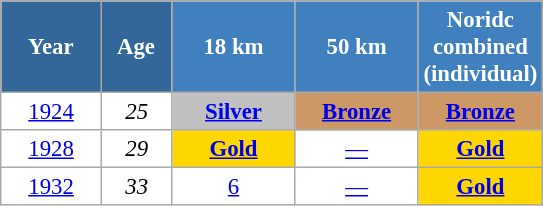<table class="wikitable" style="font-size:95%; text-align:center; border:grey solid 1px; border-collapse:collapse; background:#ffffff;">
<tr>
<th style="background-color:#369; color:white; width:60px;"> Year </th>
<th style="background-color:#369; color:white; width:40px;"> Age </th>
<th style="background-color:#4180be; color:white; width:75px;"> 18 km </th>
<th style="background-color:#4180be; color:white; width:75px;"> 50 km </th>
<th style="background-color:#4180be; color:white; width:75px;">Noridc combined (individual)</th>
</tr>
<tr>
<td><a href='#'>1924</a></td>
<td><em>25</em></td>
<td style="background:silver;"><a href='#'><strong>Silver</strong></a></td>
<td bgcolor="cc9966"><a href='#'><strong>Bronze</strong></a></td>
<td bgcolor="cc9966"><a href='#'><strong>Bronze</strong></a></td>
</tr>
<tr>
<td><a href='#'>1928</a></td>
<td><em>29</em></td>
<td style="background:gold;"><a href='#'><strong>Gold</strong></a></td>
<td><a href='#'>—</a></td>
<td style="background:gold;"><a href='#'><strong>Gold</strong></a></td>
</tr>
<tr>
<td><a href='#'>1932</a></td>
<td><em>33</em></td>
<td><a href='#'>6</a></td>
<td><a href='#'>—</a></td>
<td style="background:gold;"><a href='#'><strong>Gold</strong></a></td>
</tr>
</table>
